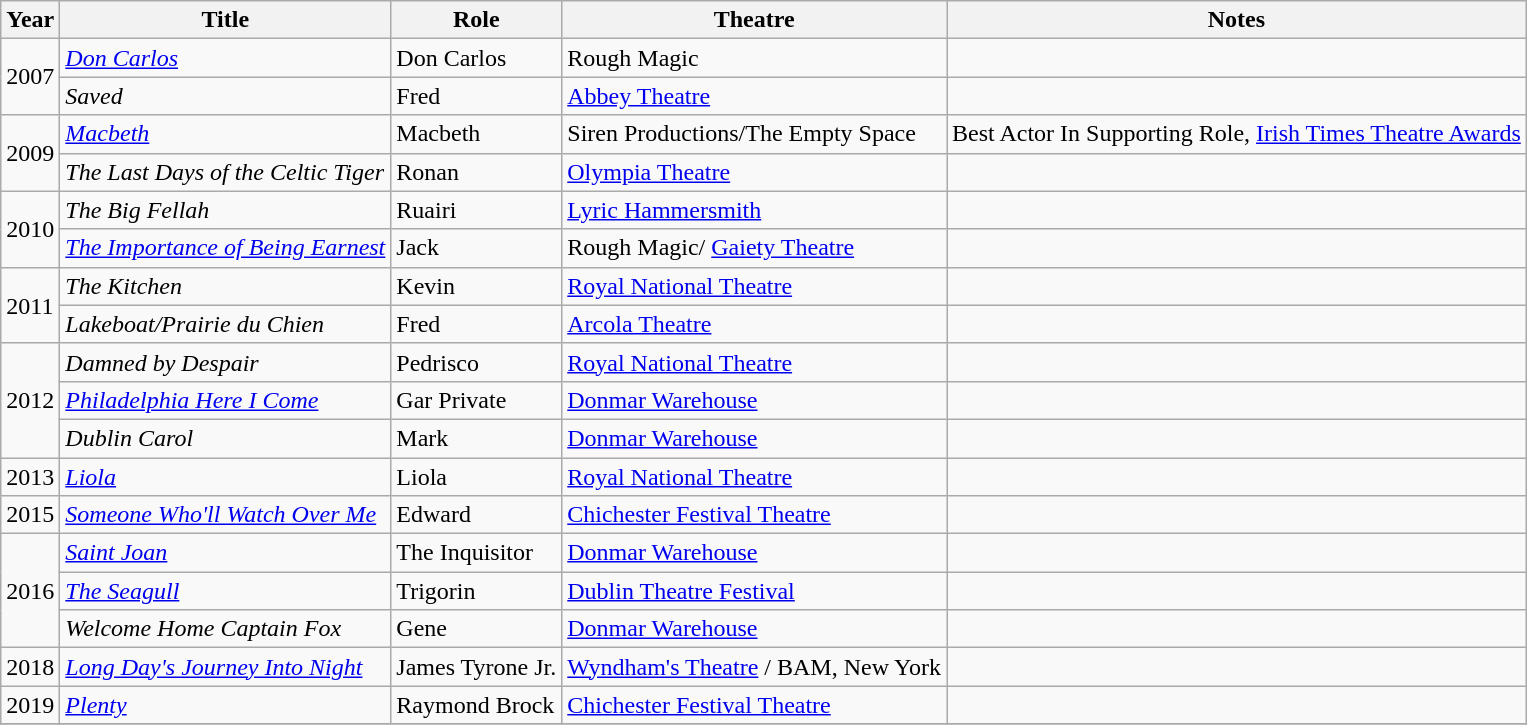<table class="wikitable sortable">
<tr>
<th>Year</th>
<th>Title</th>
<th>Role</th>
<th>Theatre</th>
<th>Notes</th>
</tr>
<tr>
<td rowspan="2">2007</td>
<td><em><a href='#'>Don Carlos</a></em></td>
<td>Don Carlos</td>
<td>Rough Magic</td>
<td></td>
</tr>
<tr>
<td><em>Saved</em></td>
<td>Fred</td>
<td><a href='#'>Abbey Theatre</a></td>
<td></td>
</tr>
<tr>
<td rowspan="2">2009</td>
<td><em><a href='#'>Macbeth</a></em></td>
<td>Macbeth</td>
<td>Siren Productions/The Empty Space</td>
<td>Best Actor In Supporting Role, <a href='#'>Irish Times Theatre Awards</a></td>
</tr>
<tr>
<td><em>The Last Days of the Celtic Tiger</em></td>
<td>Ronan</td>
<td><a href='#'>Olympia Theatre</a></td>
<td></td>
</tr>
<tr>
<td rowspan="2">2010</td>
<td><em>The Big Fellah</em></td>
<td>Ruairi</td>
<td><a href='#'>Lyric Hammersmith</a></td>
<td></td>
</tr>
<tr>
<td><em><a href='#'>The Importance of Being Earnest</a></em></td>
<td>Jack</td>
<td>Rough Magic/ <a href='#'>Gaiety Theatre</a></td>
<td></td>
</tr>
<tr>
<td rowspan="2">2011</td>
<td><em>The Kitchen</em></td>
<td>Kevin</td>
<td><a href='#'>Royal National Theatre</a></td>
<td></td>
</tr>
<tr>
<td><em>Lakeboat/Prairie du Chien</em></td>
<td>Fred</td>
<td><a href='#'>Arcola Theatre</a></td>
<td></td>
</tr>
<tr>
<td rowspan="3">2012</td>
<td><em>Damned by Despair</em></td>
<td>Pedrisco</td>
<td><a href='#'>Royal National Theatre</a></td>
<td></td>
</tr>
<tr>
<td><em><a href='#'>Philadelphia Here I Come</a></em></td>
<td>Gar Private</td>
<td><a href='#'>Donmar Warehouse</a></td>
<td></td>
</tr>
<tr>
<td><em>Dublin Carol</em></td>
<td>Mark</td>
<td><a href='#'>Donmar Warehouse</a></td>
<td></td>
</tr>
<tr>
<td>2013</td>
<td><em><a href='#'>Liola</a></em></td>
<td>Liola</td>
<td><a href='#'>Royal National Theatre</a></td>
<td></td>
</tr>
<tr>
<td>2015</td>
<td><em><a href='#'>Someone Who'll Watch Over Me</a></em></td>
<td>Edward</td>
<td><a href='#'>Chichester Festival Theatre</a></td>
<td></td>
</tr>
<tr>
<td rowspan="3">2016</td>
<td><em><a href='#'>Saint Joan</a></em></td>
<td>The Inquisitor</td>
<td><a href='#'>Donmar Warehouse</a></td>
<td></td>
</tr>
<tr>
<td><em><a href='#'>The Seagull</a></em></td>
<td>Trigorin</td>
<td><a href='#'>Dublin Theatre Festival</a></td>
<td></td>
</tr>
<tr>
<td><em>Welcome Home Captain Fox</em></td>
<td>Gene</td>
<td><a href='#'>Donmar Warehouse</a></td>
<td></td>
</tr>
<tr>
<td>2018</td>
<td><em><a href='#'>Long Day's Journey Into Night</a></em></td>
<td>James Tyrone Jr.</td>
<td><a href='#'>Wyndham's Theatre</a> / BAM, New York</td>
<td></td>
</tr>
<tr>
<td>2019</td>
<td><em><a href='#'>Plenty</a></em></td>
<td>Raymond Brock</td>
<td><a href='#'>Chichester Festival Theatre</a></td>
<td></td>
</tr>
<tr>
</tr>
</table>
